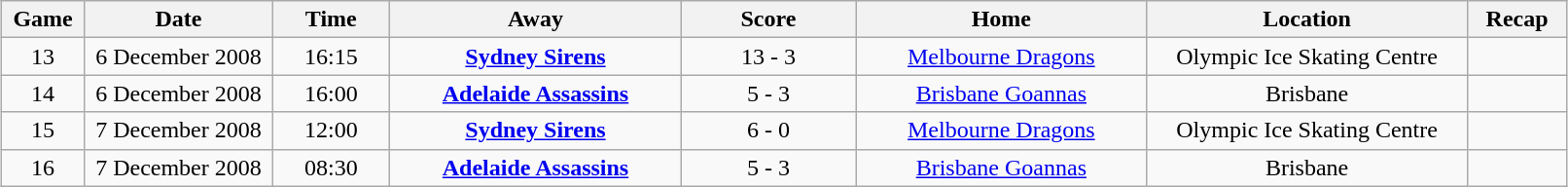<table class="wikitable" width="85%" style="margin: 1em auto 1em auto">
<tr>
<th width="1%">Game</th>
<th width="6%">Date</th>
<th width="4%">Time</th>
<th width="10%">Away</th>
<th width="6%">Score</th>
<th width="10%">Home</th>
<th width="11%">Location</th>
<th width="2%">Recap</th>
</tr>
<tr align="center">
<td>13</td>
<td>6 December 2008</td>
<td>16:15</td>
<td><strong><a href='#'>Sydney Sirens</a></strong></td>
<td>13 - 3</td>
<td><a href='#'>Melbourne Dragons</a></td>
<td>Olympic Ice Skating Centre</td>
<td> </td>
</tr>
<tr align="center">
<td>14</td>
<td>6 December 2008</td>
<td>16:00</td>
<td><strong><a href='#'>Adelaide Assassins</a></strong></td>
<td>5 - 3</td>
<td><a href='#'>Brisbane Goannas</a></td>
<td>Brisbane</td>
<td> </td>
</tr>
<tr align="center">
<td>15</td>
<td>7 December 2008</td>
<td>12:00</td>
<td><strong><a href='#'>Sydney Sirens</a></strong></td>
<td>6 - 0</td>
<td><a href='#'>Melbourne Dragons</a></td>
<td>Olympic Ice Skating Centre</td>
<td> </td>
</tr>
<tr align="center">
<td>16</td>
<td>7 December 2008</td>
<td>08:30</td>
<td><strong><a href='#'>Adelaide Assassins</a></strong></td>
<td>5 - 3</td>
<td><a href='#'>Brisbane Goannas</a></td>
<td>Brisbane</td>
<td> </td>
</tr>
</table>
